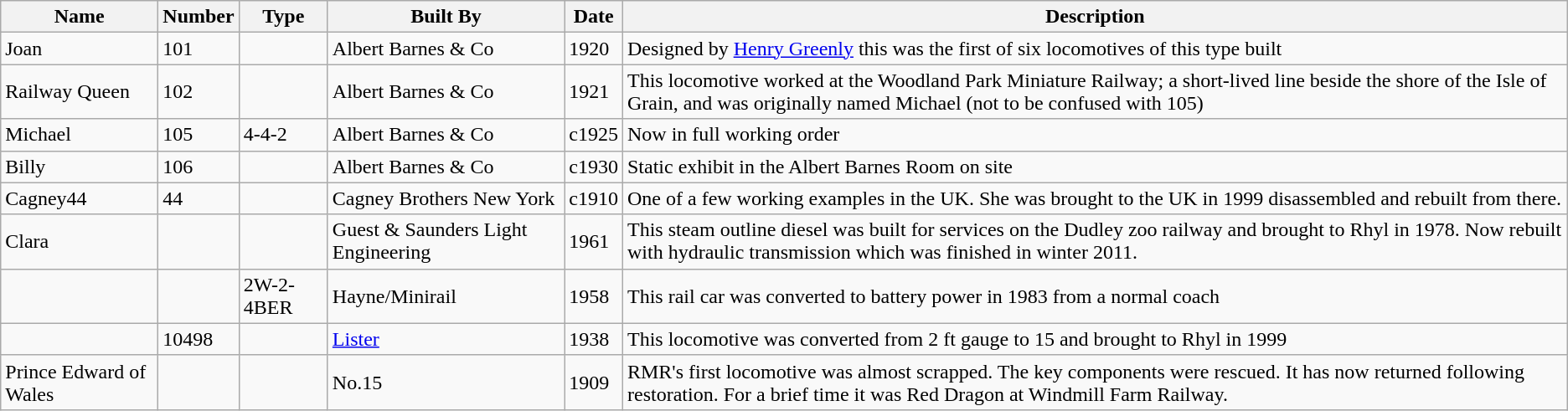<table class="wikitable"}>
<tr>
<th>Name</th>
<th>Number</th>
<th>Type</th>
<th>Built By</th>
<th>Date</th>
<th>Description</th>
</tr>
<tr>
<td>Joan</td>
<td>101</td>
<td></td>
<td>Albert Barnes & Co</td>
<td>1920</td>
<td>Designed by <a href='#'>Henry Greenly</a> this was the first of six locomotives of this type built</td>
</tr>
<tr>
<td>Railway Queen</td>
<td>102</td>
<td></td>
<td>Albert Barnes & Co</td>
<td>1921</td>
<td>This locomotive worked at the Woodland Park Miniature Railway; a short-lived line beside the shore of the Isle of Grain, and was originally named Michael (not to be confused with 105)</td>
</tr>
<tr>
<td>Michael</td>
<td>105</td>
<td>4-4-2</td>
<td>Albert Barnes & Co</td>
<td>c1925</td>
<td>Now in full working order</td>
</tr>
<tr>
<td>Billy</td>
<td>106</td>
<td></td>
<td>Albert Barnes & Co</td>
<td>c1930</td>
<td>Static exhibit in the Albert Barnes Room on site</td>
</tr>
<tr>
<td>Cagney44</td>
<td>44</td>
<td></td>
<td>Cagney Brothers New York</td>
<td>c1910</td>
<td>One of a few working examples in the UK. She was brought to the UK in 1999 disassembled and rebuilt from there.</td>
</tr>
<tr>
<td>Clara</td>
<td></td>
<td></td>
<td>Guest & Saunders Light Engineering</td>
<td>1961</td>
<td>This steam outline diesel was built for services on the Dudley zoo railway and brought to Rhyl in 1978. Now rebuilt with hydraulic transmission which was finished in winter 2011.</td>
</tr>
<tr>
<td></td>
<td></td>
<td>2W-2-4BER</td>
<td>Hayne/Minirail</td>
<td>1958</td>
<td>This rail car was converted to battery power in 1983 from a normal coach</td>
</tr>
<tr>
<td></td>
<td>10498</td>
<td></td>
<td><a href='#'>Lister</a></td>
<td>1938</td>
<td>This locomotive was converted from 2 ft gauge to 15 and brought to Rhyl in 1999</td>
</tr>
<tr>
<td>Prince Edward of Wales</td>
<td></td>
<td></td>
<td>No.15</td>
<td>1909</td>
<td>RMR's first locomotive was almost scrapped. The key components were rescued. It has now returned following restoration. For a brief time it was Red Dragon at Windmill Farm Railway.</td>
</tr>
</table>
